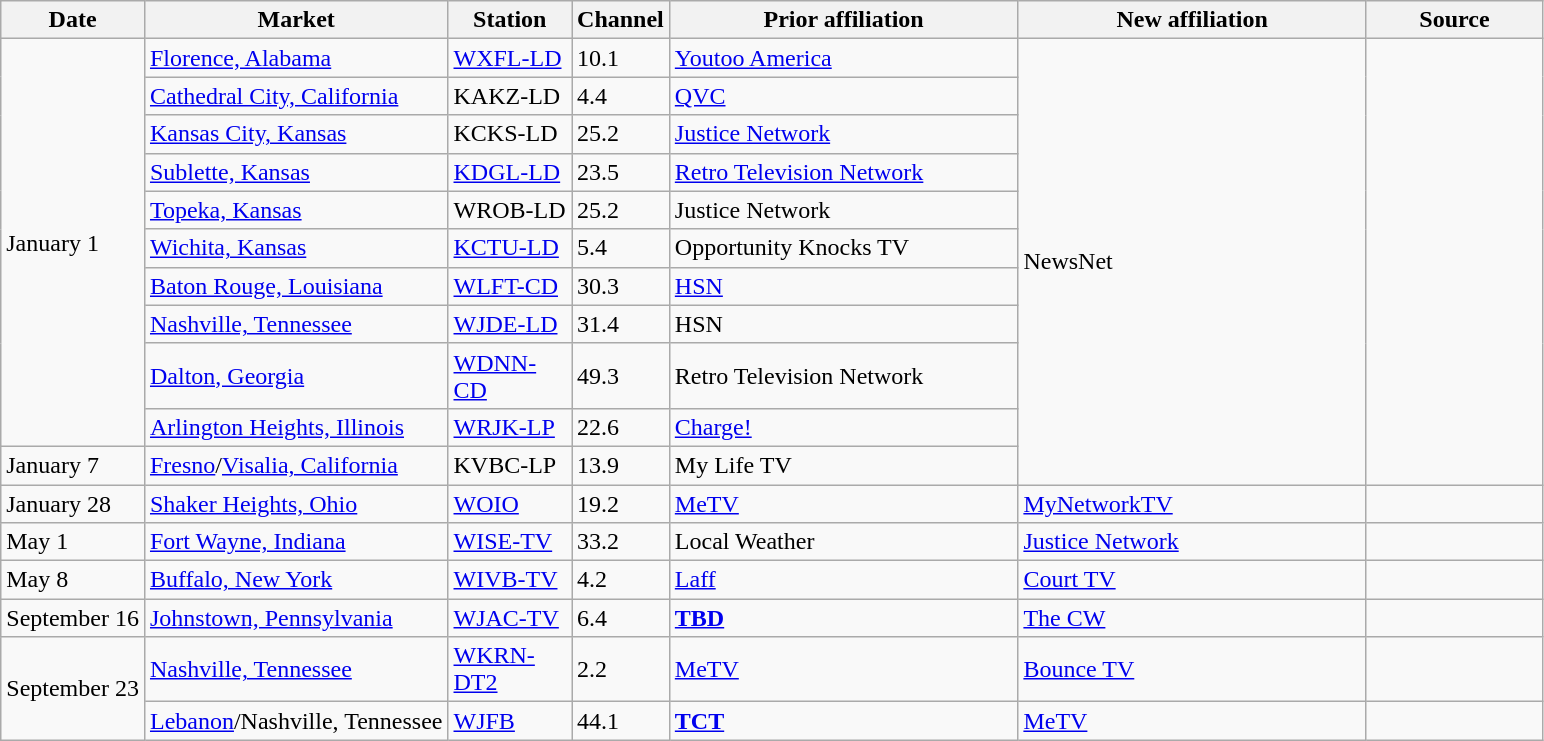<table class="wikitable">
<tr>
<th style="text-align:center; width=95px;">Date</th>
<th style="text-align:center; width=225px;">Market</th>
<th style="text-align:center; width:75px;">Station</th>
<th style="text-align:center; width:30px;">Channel</th>
<th style="text-align:center; width:225px;">Prior affiliation</th>
<th style="text-align:center; width:225px;">New affiliation</th>
<th style="text-align:center; width:110px;">Source</th>
</tr>
<tr>
<td rowspan="10">January 1</td>
<td><a href='#'>Florence, Alabama</a> </td>
<td><a href='#'>WXFL-LD</a></td>
<td>10.1</td>
<td><a href='#'>Youtoo America</a></td>
<td rowspan="11">NewsNet</td>
<td rowspan="11"></td>
</tr>
<tr>
<td><a href='#'>Cathedral City, California</a> </td>
<td>KAKZ-LD</td>
<td>4.4</td>
<td><a href='#'>QVC</a></td>
</tr>
<tr>
<td><a href='#'>Kansas City, Kansas</a></td>
<td>KCKS-LD</td>
<td>25.2</td>
<td><a href='#'>Justice Network</a></td>
</tr>
<tr>
<td><a href='#'>Sublette, Kansas</a></td>
<td><a href='#'>KDGL-LD</a></td>
<td>23.5</td>
<td><a href='#'>Retro Television Network</a></td>
</tr>
<tr>
<td><a href='#'>Topeka, Kansas</a></td>
<td>WROB-LD</td>
<td>25.2</td>
<td>Justice Network</td>
</tr>
<tr>
<td><a href='#'>Wichita, Kansas</a></td>
<td><a href='#'>KCTU-LD</a></td>
<td>5.4</td>
<td>Opportunity Knocks TV</td>
</tr>
<tr>
<td><a href='#'>Baton Rouge, Louisiana</a></td>
<td><a href='#'>WLFT-CD</a></td>
<td>30.3</td>
<td><a href='#'>HSN</a></td>
</tr>
<tr>
<td><a href='#'>Nashville, Tennessee</a></td>
<td><a href='#'>WJDE-LD</a></td>
<td>31.4</td>
<td>HSN</td>
</tr>
<tr>
<td><a href='#'>Dalton, Georgia</a> </td>
<td><a href='#'>WDNN-CD</a></td>
<td>49.3</td>
<td>Retro Television Network</td>
</tr>
<tr>
<td><a href='#'>Arlington Heights, Illinois</a> </td>
<td><a href='#'>WRJK-LP</a></td>
<td>22.6</td>
<td><a href='#'>Charge!</a></td>
</tr>
<tr>
<td>January 7</td>
<td><a href='#'>Fresno</a>/<a href='#'>Visalia, California</a></td>
<td>KVBC-LP</td>
<td>13.9</td>
<td>My Life TV</td>
</tr>
<tr>
<td>January 28</td>
<td><a href='#'>Shaker Heights, Ohio</a> </td>
<td><a href='#'>WOIO</a></td>
<td>19.2</td>
<td><a href='#'>MeTV</a></td>
<td><a href='#'>MyNetworkTV</a><br></td>
<td></td>
</tr>
<tr>
<td>May 1</td>
<td><a href='#'>Fort Wayne, Indiana</a></td>
<td><a href='#'>WISE-TV</a></td>
<td>33.2</td>
<td>Local Weather</td>
<td><a href='#'>Justice Network</a></td>
<td></td>
</tr>
<tr>
<td>May 8</td>
<td><a href='#'>Buffalo, New York</a></td>
<td><a href='#'>WIVB-TV</a></td>
<td>4.2</td>
<td><a href='#'>Laff</a></td>
<td><a href='#'>Court TV</a></td>
<td></td>
</tr>
<tr>
<td>September 16</td>
<td><a href='#'>Johnstown, Pennsylvania</a></td>
<td><a href='#'>WJAC-TV</a></td>
<td>6.4</td>
<td><strong><a href='#'>TBD</a></strong></td>
<td><a href='#'>The CW</a></td>
<td></td>
</tr>
<tr>
<td rowspan=2>September 23</td>
<td><a href='#'>Nashville, Tennessee</a></td>
<td><a href='#'>WKRN-DT2</a></td>
<td>2.2</td>
<td><a href='#'>MeTV</a></td>
<td><a href='#'>Bounce TV</a></td>
<td></td>
</tr>
<tr>
<td><a href='#'>Lebanon</a>/Nashville, Tennessee</td>
<td><a href='#'>WJFB</a></td>
<td>44.1</td>
<td><strong><a href='#'>TCT</a></strong></td>
<td><a href='#'>MeTV</a></td>
<td></td>
</tr>
</table>
